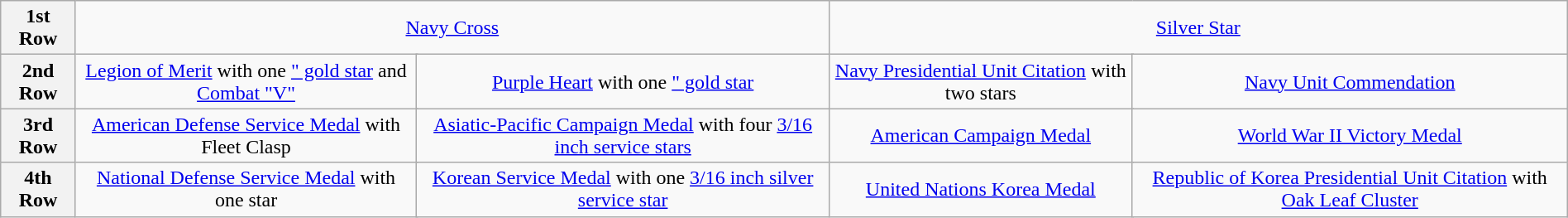<table class="wikitable" style="margin:1em auto; text-align:center;">
<tr>
<th>1st Row</th>
<td colspan="8"><a href='#'>Navy Cross</a></td>
<td colspan="9"><a href='#'>Silver Star</a></td>
</tr>
<tr>
<th>2nd Row</th>
<td colspan="4"><a href='#'>Legion of Merit</a> with one <a href='#'>" gold star</a> and <a href='#'>Combat "V"</a></td>
<td colspan="4"><a href='#'>Purple Heart</a> with one <a href='#'>" gold star</a></td>
<td colspan="4"><a href='#'>Navy Presidential Unit Citation</a> with two stars</td>
<td colspan="4"><a href='#'>Navy Unit Commendation</a></td>
</tr>
<tr>
<th>3rd Row</th>
<td colspan="4"><a href='#'>American Defense Service Medal</a> with Fleet Clasp</td>
<td colspan="4"><a href='#'>Asiatic-Pacific Campaign Medal</a> with four <a href='#'>3/16 inch service stars</a></td>
<td colspan="4"><a href='#'>American Campaign Medal</a></td>
<td colspan="4"><a href='#'>World War II Victory Medal</a></td>
</tr>
<tr>
<th>4th Row</th>
<td colspan="4"><a href='#'>National Defense Service Medal</a> with one star</td>
<td colspan="4"><a href='#'>Korean Service Medal</a> with one <a href='#'>3/16 inch silver service star</a></td>
<td colspan="4"><a href='#'>United Nations Korea Medal</a></td>
<td colspan="4"><a href='#'>Republic of Korea Presidential Unit Citation</a> with <a href='#'>Oak Leaf Cluster</a></td>
</tr>
</table>
